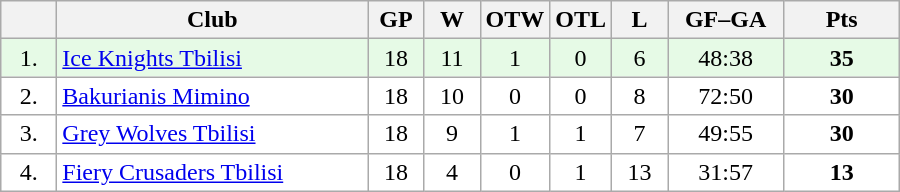<table class="wikitable">
<tr>
<th width="30"></th>
<th width="200">Club</th>
<th width="30">GP</th>
<th width="30">W</th>
<th width="30">OTW</th>
<th width="30">OTL</th>
<th width="30">L</th>
<th width="70">GF–GA</th>
<th width="70">Pts</th>
</tr>
<tr bgcolor="#e6fae6" align="center">
<td>1.</td>
<td align="left"><a href='#'>Ice Knights Tbilisi</a></td>
<td>18</td>
<td>11</td>
<td>1</td>
<td>0</td>
<td>6</td>
<td>48:38</td>
<td><strong>35</strong></td>
</tr>
<tr bgcolor="#FFFFFF" align="center">
<td>2.</td>
<td align="left"><a href='#'>Bakurianis Mimino</a></td>
<td>18</td>
<td>10</td>
<td>0</td>
<td>0</td>
<td>8</td>
<td>72:50</td>
<td><strong>30</strong></td>
</tr>
<tr bgcolor="#FFFFFF" align="center">
<td>3.</td>
<td align="left"><a href='#'>Grey Wolves Tbilisi</a></td>
<td>18</td>
<td>9</td>
<td>1</td>
<td>1</td>
<td>7</td>
<td>49:55</td>
<td><strong>30</strong></td>
</tr>
<tr bgcolor="#FFFFFF" align="center">
<td>4.</td>
<td align="left"><a href='#'>Fiery Crusaders Tbilisi</a></td>
<td>18</td>
<td>4</td>
<td>0</td>
<td>1</td>
<td>13</td>
<td>31:57</td>
<td><strong>13</strong></td>
</tr>
</table>
